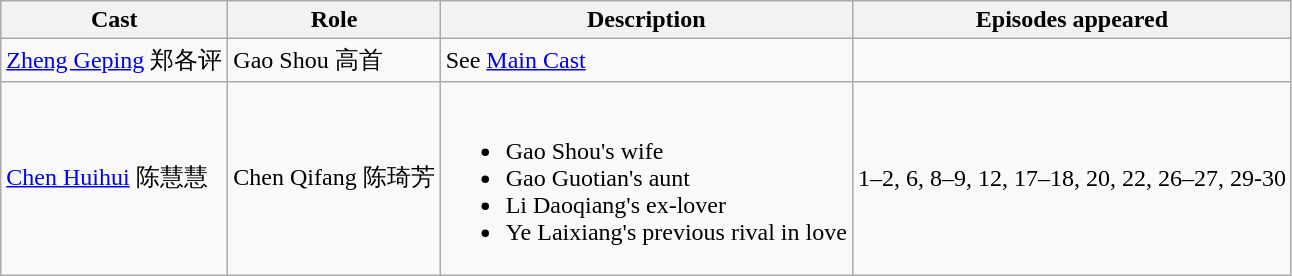<table class="wikitable">
<tr>
<th>Cast</th>
<th>Role</th>
<th>Description</th>
<th>Episodes appeared</th>
</tr>
<tr>
<td><a href='#'>Zheng Geping</a> 郑各评</td>
<td>Gao Shou 高首</td>
<td>See <a href='#'>Main Cast</a></td>
<td></td>
</tr>
<tr>
<td><a href='#'>Chen Huihui</a> 陈慧慧</td>
<td>Chen Qifang 陈琦芳</td>
<td><br><ul><li>Gao Shou's wife</li><li>Gao Guotian's aunt</li><li>Li Daoqiang's ex-lover</li><li>Ye Laixiang's previous rival in love</li></ul></td>
<td>1–2, 6, 8–9, 12, 17–18, 20, 22, 26–27, 29-30</td>
</tr>
</table>
